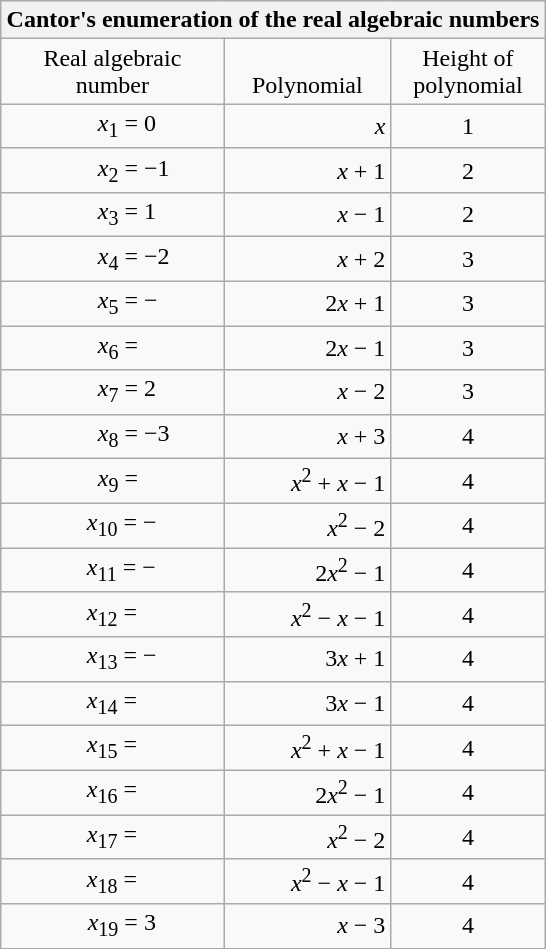<table class="wikitable collapsible collapsed" style="border:1px solid black; margin:auto;">
<tr>
<th colspan="3"><strong>Cantor's enumeration of the real algebraic numbers</strong></th>
</tr>
<tr style="text-align: center;">
<td>Real algebraic<br>number</td>
<td><br>Polynomial</td>
<td>Height of<br>polynomial</td>
</tr>
<tr>
<td style="padding-left: 4em;"><em>x</em><sub>1</sub> = 0</td>
<td align="right"><em>x</em></td>
<td align="center">1</td>
</tr>
<tr>
<td style="padding-left: 4em;"><em>x</em><sub>2</sub> = −1</td>
<td align="right"><em>x</em> + 1</td>
<td align="center">2</td>
</tr>
<tr>
<td style="padding-left: 4em;"><em>x</em><sub>3</sub> = 1</td>
<td align="right"><em>x</em> − 1</td>
<td align="center">2</td>
</tr>
<tr>
<td style="padding-left: 4em;"><em>x</em><sub>4</sub> = −2</td>
<td align="right"><em>x</em> + 2</td>
<td align="center">3</td>
</tr>
<tr>
<td style="padding-left: 4em;"><em>x</em><sub>5</sub> = −</td>
<td align="right">2<em>x</em> + 1</td>
<td align="center">3</td>
</tr>
<tr>
<td style="padding-left: 4em;"><em>x</em><sub>6</sub> = </td>
<td align="right">2<em>x</em> − 1</td>
<td align="center">3</td>
</tr>
<tr>
<td style="padding-left: 4em;"><em>x</em><sub>7</sub> = 2</td>
<td align="right"><em>x</em> − 2</td>
<td align="center">3</td>
</tr>
<tr>
<td style="padding-left: 4em;"><em>x</em><sub>8</sub> = −3</td>
<td align="right"><em>x</em> + 3</td>
<td align="center">4</td>
</tr>
<tr>
<td style="padding-left: 4em;"><em>x</em><sub>9</sub> = </td>
<td align="right"><em>x</em><sup>2</sup> + <em>x</em> − 1</td>
<td align="center">4</td>
</tr>
<tr>
<td style="padding-left: 3.54em;"><em>x</em><sub>10</sub> = −</td>
<td align="right"><em>x</em><sup>2</sup> − 2</td>
<td align="center">4</td>
</tr>
<tr>
<td style="padding-left: 3.54em;"><em>x</em><sub>11</sub> = −</td>
<td align="right">2<em>x</em><sup>2</sup> − 1</td>
<td align="center">4</td>
</tr>
<tr>
<td style="padding-left: 3.54em;"><em>x</em><sub>12</sub> = </td>
<td align="right"><em>x</em><sup>2</sup> − <em>x</em> − 1</td>
<td align="center">4</td>
</tr>
<tr>
<td style="padding-left: 3.54em;"><em>x</em><sub>13</sub> = −</td>
<td align="right">3<em>x</em> + 1</td>
<td align="center">4</td>
</tr>
<tr>
<td style="padding-left: 3.54em;"><em>x</em><sub>14</sub> = </td>
<td align="right">3<em>x</em> − 1</td>
<td align="center">4</td>
</tr>
<tr>
<td style="padding-left: 3.54em; white-space: nowrap;"><em>x</em><sub>15</sub> = </td>
<td align="right" style="padding-left: 1.25em; white-space: nowrap;"><em>x</em><sup>2</sup> + <em>x</em> − 1</td>
<td align="center">4</td>
</tr>
<tr>
<td style="padding-left: 3.54em;"><em>x</em><sub>16</sub> = </td>
<td align="right">2<em>x</em><sup>2</sup> − 1</td>
<td align="center">4</td>
</tr>
<tr>
<td style="padding-left: 3.54em;"><em>x</em><sub>17</sub> = </td>
<td align="right"><em>x</em><sup>2</sup> − 2</td>
<td align="center">4</td>
</tr>
<tr>
<td style="padding-left: 3.54em;"><em>x</em><sub>18</sub> = </td>
<td align="right"><em>x</em><sup>2</sup> − <em>x</em> − 1</td>
<td align="center">4</td>
</tr>
<tr>
<td style="padding-left: 3.58em;"><em>x</em><sub>19</sub> = 3</td>
<td align="right"><em>x</em> − 3</td>
<td align="center">4</td>
</tr>
</table>
